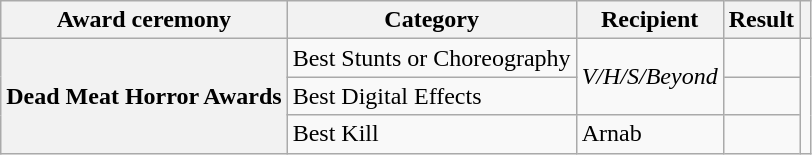<table class="wikitable plainrowheaders sortable">
<tr>
<th scope="col">Award ceremony</th>
<th scope="col">Category</th>
<th scope="col">Recipient</th>
<th scope="col">Result</th>
<th scope="col" class="unsortable"></th>
</tr>
<tr>
<th rowspan="3" scope="row">Dead Meat Horror Awards</th>
<td>Best Stunts or Choreography</td>
<td rowspan="2"><em>V/H/S/Beyond</em></td>
<td></td>
<td rowspan="3"></td>
</tr>
<tr>
<td>Best Digital Effects</td>
<td></td>
</tr>
<tr>
<td>Best Kill</td>
<td>Arnab</td>
<td></td>
</tr>
</table>
